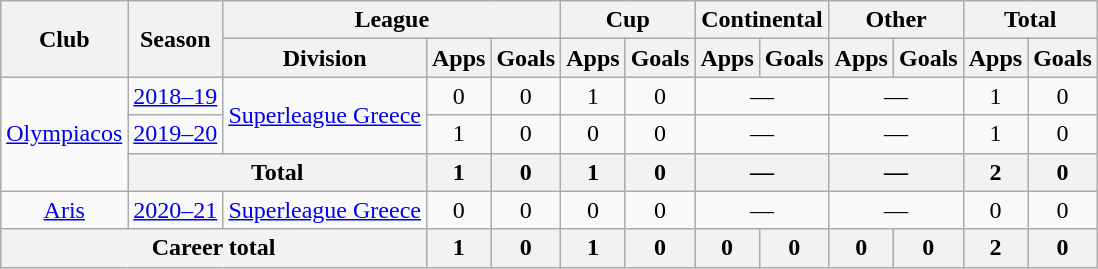<table class="wikitable" style="text-align:center">
<tr>
<th rowspan=2>Club</th>
<th rowspan=2>Season</th>
<th colspan=3>League</th>
<th colspan=2>Cup</th>
<th colspan=2>Continental</th>
<th colspan=2>Other</th>
<th colspan=2>Total</th>
</tr>
<tr>
<th>Division</th>
<th>Apps</th>
<th>Goals</th>
<th>Apps</th>
<th>Goals</th>
<th>Apps</th>
<th>Goals</th>
<th>Apps</th>
<th>Goals</th>
<th>Apps</th>
<th>Goals</th>
</tr>
<tr>
<td rowspan="3"><a href='#'>Olympiacos</a></td>
<td><a href='#'>2018–19</a></td>
<td rowspan="2"><a href='#'>Superleague Greece</a></td>
<td>0</td>
<td>0</td>
<td>1</td>
<td>0</td>
<td colspan="2">—</td>
<td colspan="2">—</td>
<td>1</td>
<td>0</td>
</tr>
<tr>
<td><a href='#'>2019–20</a></td>
<td>1</td>
<td>0</td>
<td>0</td>
<td>0</td>
<td colspan="2">—</td>
<td colspan="2">—</td>
<td>1</td>
<td>0</td>
</tr>
<tr>
<th colspan="2">Total</th>
<th>1</th>
<th>0</th>
<th>1</th>
<th>0</th>
<th colspan="2">—</th>
<th colspan="2">—</th>
<th>2</th>
<th>0</th>
</tr>
<tr>
<td><a href='#'>Aris</a></td>
<td><a href='#'>2020–21</a></td>
<td><a href='#'>Superleague Greece</a></td>
<td>0</td>
<td>0</td>
<td>0</td>
<td>0</td>
<td colspan="2">—</td>
<td colspan="2">—</td>
<td>0</td>
<td>0</td>
</tr>
<tr>
<th colspan="3">Career total</th>
<th>1</th>
<th>0</th>
<th>1</th>
<th>0</th>
<th>0</th>
<th>0</th>
<th>0</th>
<th>0</th>
<th>2</th>
<th>0</th>
</tr>
</table>
